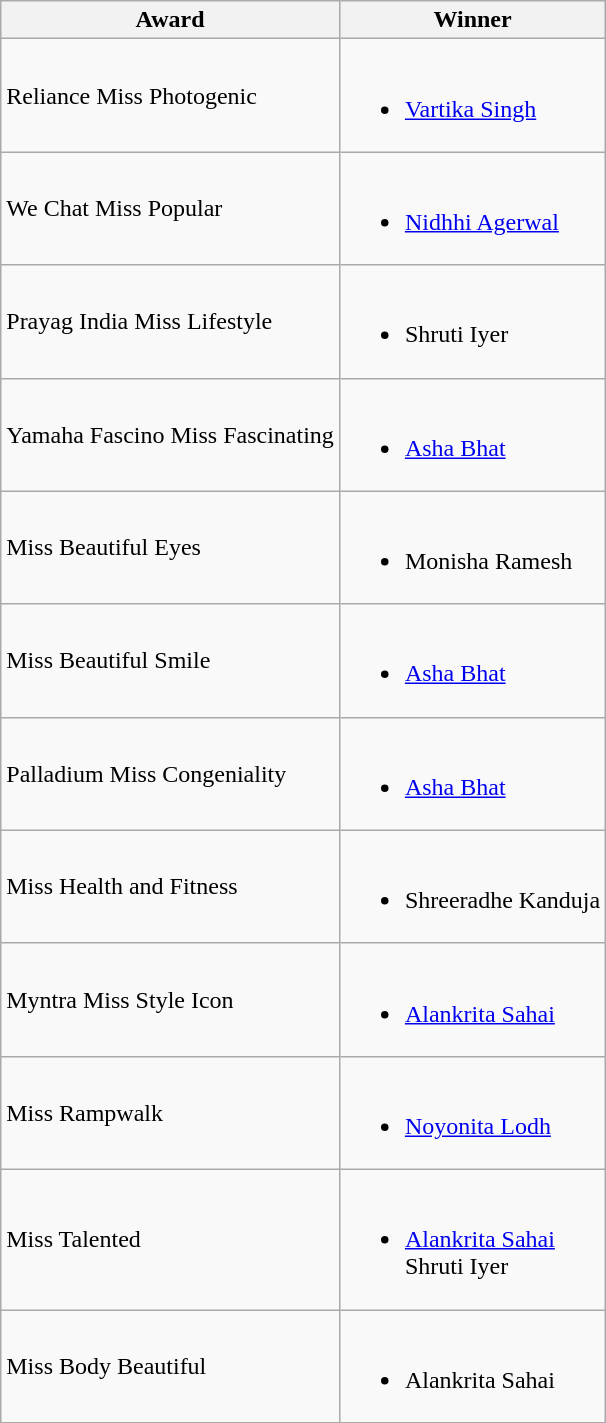<table class="wikitable">
<tr>
<th>Award</th>
<th>Winner</th>
</tr>
<tr>
<td>Reliance Miss Photogenic</td>
<td><br><ul><li><a href='#'>Vartika Singh</a></li></ul></td>
</tr>
<tr>
<td>We Chat Miss Popular</td>
<td><br><ul><li><a href='#'>Nidhhi Agerwal</a></li></ul></td>
</tr>
<tr>
<td>Prayag India Miss Lifestyle</td>
<td><br><ul><li>Shruti Iyer</li></ul></td>
</tr>
<tr>
<td>Yamaha Fascino Miss Fascinating</td>
<td><br><ul><li><a href='#'>Asha Bhat</a></li></ul></td>
</tr>
<tr>
<td>Miss Beautiful Eyes</td>
<td><br><ul><li>Monisha Ramesh</li></ul></td>
</tr>
<tr>
<td>Miss Beautiful Smile</td>
<td><br><ul><li><a href='#'>Asha Bhat</a></li></ul></td>
</tr>
<tr>
<td>Palladium Miss Congeniality</td>
<td><br><ul><li><a href='#'>Asha Bhat</a></li></ul></td>
</tr>
<tr>
<td>Miss Health and Fitness</td>
<td><br><ul><li>Shreeradhe Kanduja</li></ul></td>
</tr>
<tr>
<td>Myntra Miss Style Icon</td>
<td><br><ul><li><a href='#'>Alankrita Sahai</a></li></ul></td>
</tr>
<tr>
<td>Miss Rampwalk</td>
<td><br><ul><li><a href='#'>Noyonita Lodh</a></li></ul></td>
</tr>
<tr>
<td>Miss Talented</td>
<td><br><ul><li><a href='#'>Alankrita Sahai</a><br>Shruti Iyer</li></ul></td>
</tr>
<tr>
<td>Miss Body Beautiful</td>
<td><br><ul><li>Alankrita Sahai</li></ul></td>
</tr>
</table>
